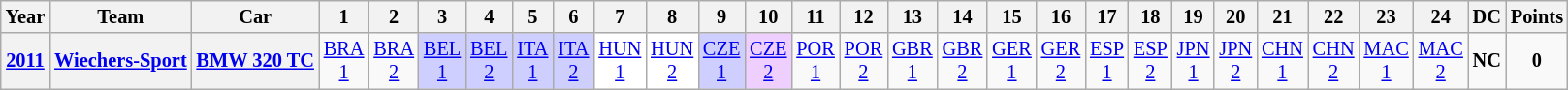<table class="wikitable" style="text-align:center; font-size:85%">
<tr>
<th>Year</th>
<th>Team</th>
<th>Car</th>
<th>1</th>
<th>2</th>
<th>3</th>
<th>4</th>
<th>5</th>
<th>6</th>
<th>7</th>
<th>8</th>
<th>9</th>
<th>10</th>
<th>11</th>
<th>12</th>
<th>13</th>
<th>14</th>
<th>15</th>
<th>16</th>
<th>17</th>
<th>18</th>
<th>19</th>
<th>20</th>
<th>21</th>
<th>22</th>
<th>23</th>
<th>24</th>
<th>DC</th>
<th>Points</th>
</tr>
<tr>
<th><a href='#'>2011</a></th>
<th><a href='#'>Wiechers-Sport</a></th>
<th><a href='#'>BMW 320 TC</a></th>
<td><a href='#'>BRA<br>1</a></td>
<td><a href='#'>BRA<br>2</a></td>
<td style="background:#cfcfff;"><a href='#'>BEL<br>1</a><br></td>
<td style="background:#cfcfff;"><a href='#'>BEL<br>2</a><br></td>
<td style="background:#cfcfff;"><a href='#'>ITA<br>1</a><br></td>
<td style="background:#cfcfff;"><a href='#'>ITA<br>2</a><br></td>
<td style="background:white;"><a href='#'>HUN<br>1</a><br></td>
<td style="background:white;"><a href='#'>HUN<br>2</a><br></td>
<td style="background:#cfcfff;"><a href='#'>CZE<br>1</a><br></td>
<td style="background:#efcfff;"><a href='#'>CZE<br>2</a><br></td>
<td><a href='#'>POR<br>1</a></td>
<td><a href='#'>POR<br>2</a></td>
<td><a href='#'>GBR<br>1</a></td>
<td><a href='#'>GBR<br>2</a></td>
<td><a href='#'>GER<br>1</a></td>
<td><a href='#'>GER<br>2</a></td>
<td><a href='#'>ESP<br>1</a></td>
<td><a href='#'>ESP<br>2</a></td>
<td><a href='#'>JPN<br>1</a></td>
<td><a href='#'>JPN<br>2</a></td>
<td><a href='#'>CHN<br>1</a></td>
<td><a href='#'>CHN<br>2</a></td>
<td><a href='#'>MAC<br>1</a></td>
<td><a href='#'>MAC<br>2</a></td>
<td><strong>NC</strong></td>
<td><strong>0</strong></td>
</tr>
</table>
